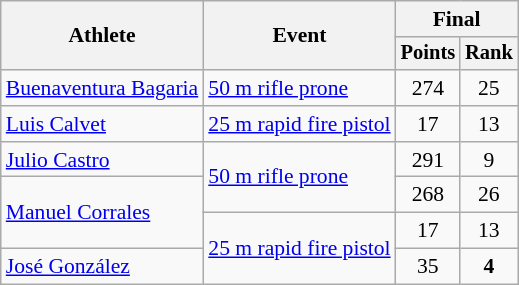<table class="wikitable" style="font-size:90%">
<tr>
<th rowspan="2">Athlete</th>
<th rowspan="2">Event</th>
<th colspan=2>Final</th>
</tr>
<tr style="font-size:95%">
<th>Points</th>
<th>Rank</th>
</tr>
<tr align=center>
<td align=left><a href='#'>Buenaventura Bagaria</a></td>
<td align=left><a href='#'>50 m rifle prone</a></td>
<td>274</td>
<td>25</td>
</tr>
<tr align=center>
<td align=left><a href='#'>Luis Calvet</a></td>
<td align=left><a href='#'>25 m rapid fire pistol</a></td>
<td>17</td>
<td>13</td>
</tr>
<tr align=center>
<td align=left><a href='#'>Julio Castro</a></td>
<td align=left rowspan=2><a href='#'>50 m rifle prone</a></td>
<td>291</td>
<td>9</td>
</tr>
<tr align=center>
<td align=left rowspan=2><a href='#'>Manuel Corrales</a></td>
<td>268</td>
<td>26</td>
</tr>
<tr align=center>
<td align=left rowspan=2><a href='#'>25 m rapid fire pistol</a></td>
<td>17</td>
<td>13</td>
</tr>
<tr align=center>
<td align=left><a href='#'>José González</a></td>
<td>35</td>
<td><strong>4</strong></td>
</tr>
</table>
